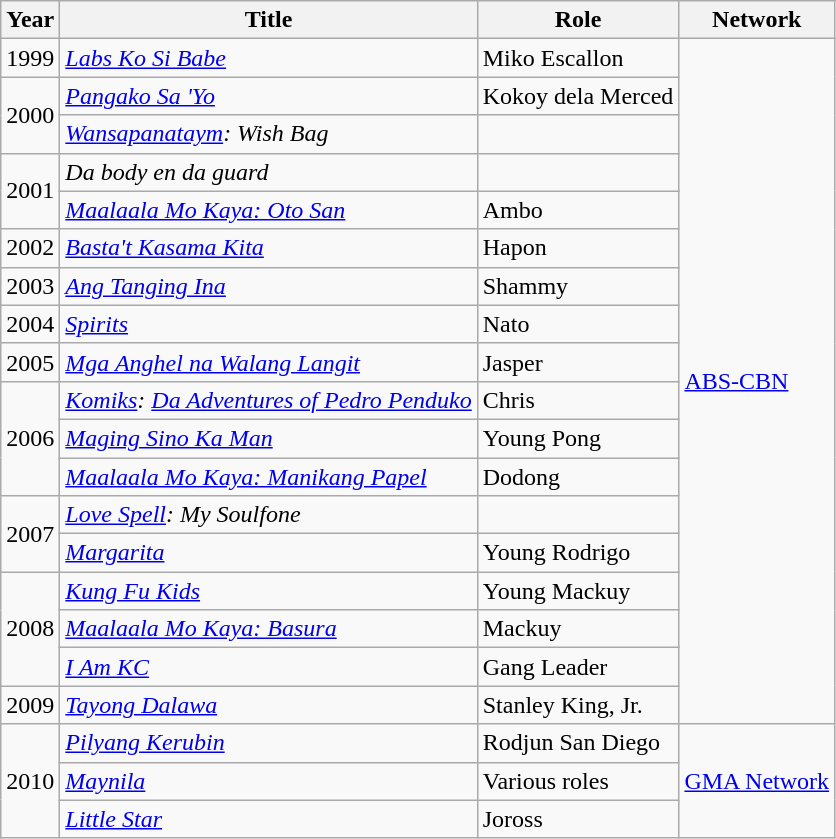<table class="wikitable sortable">
<tr>
<th>Year</th>
<th>Title</th>
<th>Role</th>
<th>Network</th>
</tr>
<tr>
<td>1999</td>
<td><em><a href='#'>Labs Ko Si Babe</a></em></td>
<td>Miko Escallon</td>
<td rowspan="18"><a href='#'>ABS-CBN</a></td>
</tr>
<tr>
<td rowspan="2">2000</td>
<td><em><a href='#'>Pangako Sa 'Yo</a></em></td>
<td>Kokoy dela Merced</td>
</tr>
<tr>
<td><em><a href='#'>Wansapanataym</a>: Wish Bag</em></td>
<td></td>
</tr>
<tr>
<td rowspan="2">2001</td>
<td><em>Da body en da guard</em></td>
</tr>
<tr>
<td><em><a href='#'>Maalaala Mo Kaya: Oto San</a></em></td>
<td>Ambo</td>
</tr>
<tr>
<td>2002</td>
<td><em><a href='#'>Basta't Kasama Kita</a></em></td>
<td>Hapon</td>
</tr>
<tr>
<td>2003</td>
<td><em><a href='#'>Ang Tanging Ina</a></em></td>
<td>Shammy</td>
</tr>
<tr>
<td>2004</td>
<td><em><a href='#'>Spirits</a></em></td>
<td>Nato</td>
</tr>
<tr>
<td>2005</td>
<td><em><a href='#'>Mga Anghel na Walang Langit</a></em></td>
<td>Jasper</td>
</tr>
<tr>
<td rowspan="3">2006</td>
<td><em><a href='#'>Komiks</a>: <a href='#'>Da Adventures of Pedro Penduko</a></em></td>
<td>Chris</td>
</tr>
<tr>
<td><em><a href='#'>Maging Sino Ka Man</a></em></td>
<td>Young Pong</td>
</tr>
<tr>
<td><em><a href='#'>Maalaala Mo Kaya: Manikang Papel</a></em></td>
<td>Dodong</td>
</tr>
<tr>
<td rowspan="2">2007</td>
<td><em><a href='#'>Love Spell</a>: My Soulfone</em></td>
<td></td>
</tr>
<tr>
<td><em><a href='#'>Margarita</a></em></td>
<td>Young Rodrigo</td>
</tr>
<tr>
<td rowspan="3">2008</td>
<td><em><a href='#'>Kung Fu Kids</a></em></td>
<td>Young Mackuy</td>
</tr>
<tr>
<td><em><a href='#'>Maalaala Mo Kaya: Basura</a></em></td>
<td>Mackuy</td>
</tr>
<tr>
<td><em><a href='#'>I Am KC</a></em></td>
<td>Gang Leader</td>
</tr>
<tr>
<td>2009</td>
<td><em><a href='#'>Tayong Dalawa</a></em></td>
<td>Stanley King, Jr.</td>
</tr>
<tr>
<td rowspan="3">2010</td>
<td><em><a href='#'>Pilyang Kerubin</a></em></td>
<td>Rodjun San Diego</td>
<td rowspan="3"><a href='#'>GMA Network</a></td>
</tr>
<tr>
<td><em><a href='#'>Maynila</a></em></td>
<td>Various roles</td>
</tr>
<tr>
<td><em><a href='#'>Little Star</a></em></td>
<td>Joross</td>
</tr>
</table>
